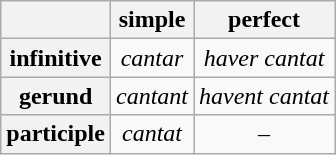<table class="wikitable" style="text-align:center">
<tr>
<th></th>
<th>simple</th>
<th>perfect</th>
</tr>
<tr>
<th>infinitive</th>
<td><em>cantar</em></td>
<td><em>haver cantat</em></td>
</tr>
<tr>
<th>gerund</th>
<td><em>cantant</em></td>
<td><em>havent cantat</em></td>
</tr>
<tr>
<th>participle</th>
<td><em>cantat</em></td>
<td>–</td>
</tr>
</table>
